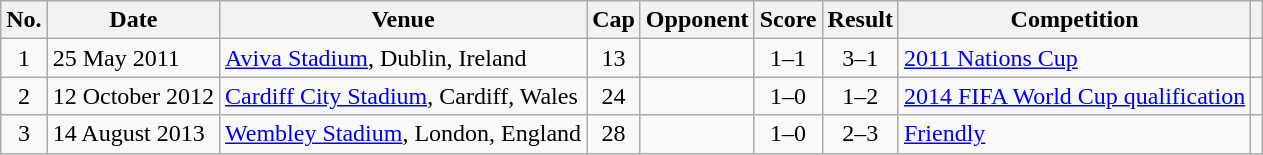<table class="wikitable sortable">
<tr>
<th>No.</th>
<th>Date</th>
<th>Venue</th>
<th>Cap</th>
<th>Opponent</th>
<th>Score</th>
<th>Result</th>
<th>Competition</th>
<th class="unsortable"></th>
</tr>
<tr>
<td align="center">1</td>
<td>25 May 2011</td>
<td><a href='#'>Aviva Stadium</a>, Dublin, Ireland</td>
<td align="center">13</td>
<td></td>
<td align="center">1–1</td>
<td align="center">3–1</td>
<td><a href='#'>2011 Nations Cup</a></td>
<td align="center"></td>
</tr>
<tr>
<td align="center">2</td>
<td>12 October 2012</td>
<td><a href='#'>Cardiff City Stadium</a>, Cardiff, Wales</td>
<td align="center">24</td>
<td></td>
<td align="center">1–0</td>
<td align="center">1–2</td>
<td><a href='#'>2014 FIFA World Cup qualification</a></td>
<td align="center"></td>
</tr>
<tr>
<td align="center">3</td>
<td>14 August 2013</td>
<td><a href='#'>Wembley Stadium</a>, London, England</td>
<td align="center">28</td>
<td></td>
<td align="center">1–0</td>
<td align="center">2–3</td>
<td><a href='#'>Friendly</a></td>
<td align="center"></td>
</tr>
</table>
